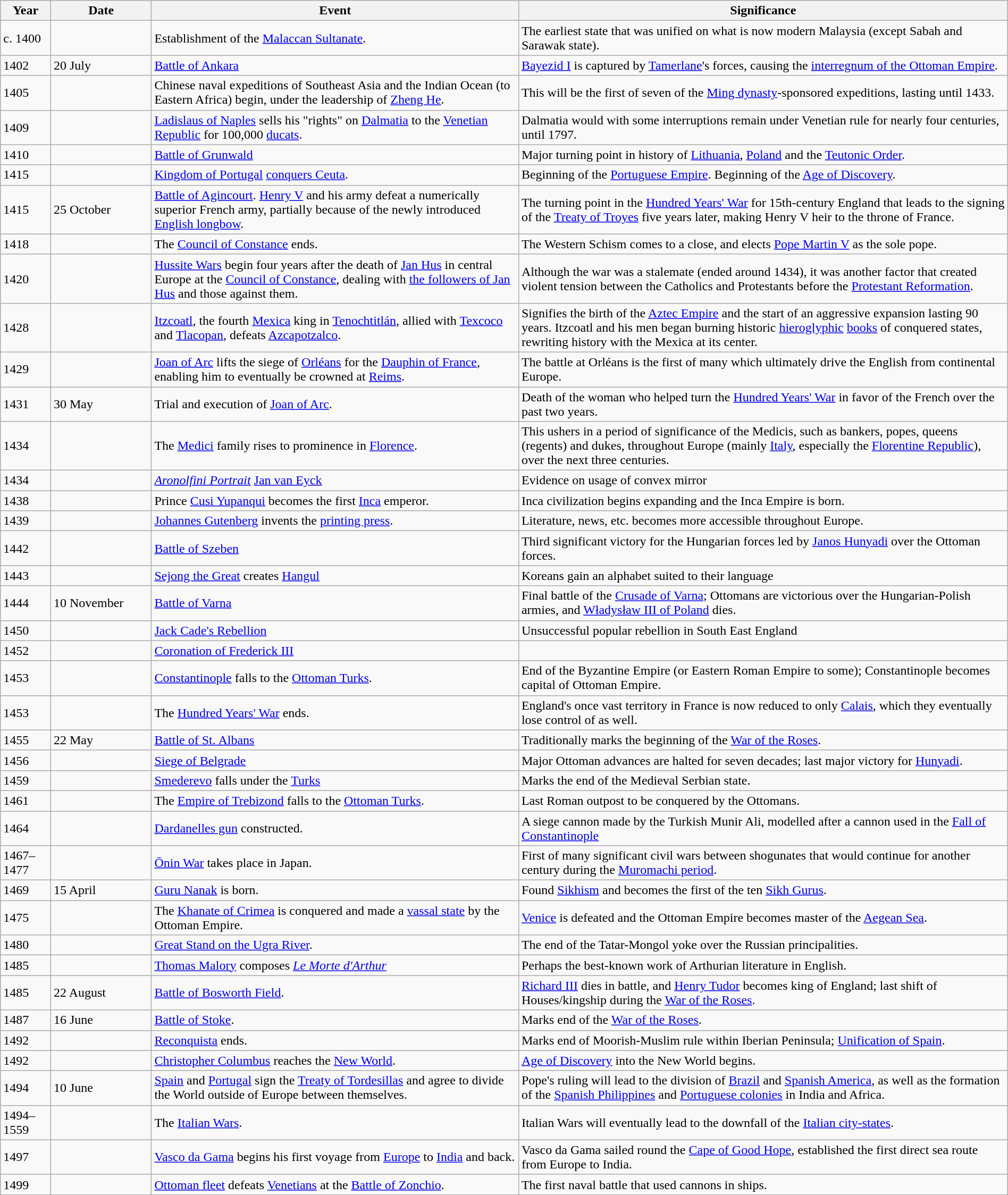<table class="wikitable" style="width:100%;">
<tr>
<th style="width:5%">Year</th>
<th style="width:10%">Date</th>
<th>Event</th>
<th>Significance</th>
</tr>
<tr>
<td>c. 1400</td>
<td></td>
<td>Establishment of the <a href='#'>Malaccan Sultanate</a>.</td>
<td>The earliest state that was unified on what is now modern Malaysia (except Sabah and Sarawak state).</td>
</tr>
<tr>
<td>1402</td>
<td>20 July</td>
<td><a href='#'>Battle of Ankara</a></td>
<td><a href='#'>Bayezid I</a> is captured by <a href='#'>Tamerlane</a>'s forces, causing the <a href='#'>interregnum of the Ottoman Empire</a>.</td>
</tr>
<tr>
<td>1405</td>
<td></td>
<td>Chinese naval expeditions of Southeast Asia and the Indian Ocean (to Eastern Africa) begin, under the leadership of <a href='#'>Zheng He</a>.</td>
<td>This will be the first of seven of the <a href='#'>Ming dynasty</a>-sponsored expeditions, lasting until 1433.</td>
</tr>
<tr>
<td>1409</td>
<td></td>
<td><a href='#'>Ladislaus of Naples</a> sells his "rights" on <a href='#'>Dalmatia</a> to the <a href='#'>Venetian Republic</a> for 100,000 <a href='#'>ducats</a>.</td>
<td>Dalmatia would with some interruptions remain under Venetian rule for nearly four centuries, until 1797.</td>
</tr>
<tr>
<td>1410</td>
<td></td>
<td><a href='#'>Battle of Grunwald</a></td>
<td>Major turning point in history of <a href='#'>Lithuania</a>, <a href='#'>Poland</a> and the <a href='#'>Teutonic Order</a>.</td>
</tr>
<tr>
<td>1415</td>
<td></td>
<td><a href='#'>Kingdom of Portugal</a> <a href='#'>conquers Ceuta</a>.</td>
<td>Beginning of the <a href='#'>Portuguese Empire</a>. Beginning of the <a href='#'>Age of Discovery</a>.</td>
</tr>
<tr>
<td>1415</td>
<td>25 October</td>
<td><a href='#'>Battle of Agincourt</a>. <a href='#'>Henry V</a> and his army defeat a numerically superior French army, partially because of the newly introduced <a href='#'>English longbow</a>.</td>
<td>The turning point in the <a href='#'>Hundred Years' War</a> for 15th-century England that leads to the signing of the <a href='#'>Treaty of Troyes</a> five years later, making Henry V heir to the throne of France.</td>
</tr>
<tr>
<td>1418</td>
<td></td>
<td>The <a href='#'>Council of Constance</a> ends.</td>
<td>The Western Schism comes to a close, and elects <a href='#'>Pope Martin V</a> as the sole pope.</td>
</tr>
<tr>
<td>1420</td>
<td></td>
<td><a href='#'>Hussite Wars</a> begin four years after the death of <a href='#'>Jan Hus</a> in central Europe at the <a href='#'>Council of Constance</a>, dealing with <a href='#'>the followers of Jan Hus</a> and those against them.</td>
<td>Although the war was a stalemate (ended around 1434), it was another factor that created violent tension between the Catholics and Protestants before the <a href='#'>Protestant Reformation</a>.</td>
</tr>
<tr>
<td>1428</td>
<td></td>
<td><a href='#'>Itzcoatl</a>, the fourth <a href='#'>Mexica</a> king in <a href='#'>Tenochtitlán</a>, allied with <a href='#'>Texcoco</a> and <a href='#'>Tlacopan</a>, defeats <a href='#'>Azcapotzalco</a>.</td>
<td>Signifies the birth of the <a href='#'>Aztec Empire</a> and the start of an aggressive expansion lasting 90 years. Itzcoatl and his men began burning historic <a href='#'>hieroglyphic</a> <a href='#'>books</a> of conquered states, rewriting history with the Mexica at its center.</td>
</tr>
<tr>
<td>1429</td>
<td></td>
<td><a href='#'>Joan of Arc</a> lifts the siege of <a href='#'>Orléans</a> for the <a href='#'>Dauphin of France</a>, enabling him to eventually be crowned at <a href='#'>Reims</a>.</td>
<td>The battle at Orléans is the first of many which ultimately drive the English from continental Europe.</td>
</tr>
<tr>
<td>1431</td>
<td>30 May</td>
<td>Trial and execution of <a href='#'>Joan of Arc</a>.</td>
<td>Death of the woman who helped turn the <a href='#'>Hundred Years' War</a> in favor of the French over the past two years.</td>
</tr>
<tr>
<td>1434</td>
<td></td>
<td>The <a href='#'>Medici</a> family rises to prominence in <a href='#'>Florence</a>.</td>
<td>This ushers in a period of significance of the Medicis, such as bankers, popes, queens (regents) and dukes, throughout Europe (mainly <a href='#'>Italy</a>, especially the <a href='#'>Florentine Republic</a>), over the next three centuries.</td>
</tr>
<tr>
<td>1434</td>
<td></td>
<td><em><a href='#'>Aronolfini Portrait</a></em> <a href='#'>Jan van Eyck</a></td>
<td>Evidence on usage of convex mirror</td>
</tr>
<tr>
<td>1438</td>
<td></td>
<td>Prince <a href='#'>Cusi Yupanqui</a> becomes the first <a href='#'>Inca</a> emperor.</td>
<td>Inca civilization begins expanding and the Inca Empire is born.</td>
</tr>
<tr>
<td>1439</td>
<td></td>
<td><a href='#'>Johannes Gutenberg</a> invents the <a href='#'>printing press</a>.</td>
<td>Literature, news, etc. becomes more accessible throughout Europe.</td>
</tr>
<tr>
<td>1442</td>
<td></td>
<td><a href='#'>Battle of Szeben</a></td>
<td>Third significant victory for the Hungarian forces led by <a href='#'>Janos Hunyadi</a> over the Ottoman forces.</td>
</tr>
<tr>
<td>1443</td>
<td></td>
<td><a href='#'>Sejong the Great</a> creates <a href='#'>Hangul</a></td>
<td>Koreans gain an alphabet suited to their language</td>
</tr>
<tr>
<td>1444</td>
<td>10 November</td>
<td><a href='#'>Battle of Varna</a></td>
<td>Final battle of the <a href='#'>Crusade of Varna</a>; Ottomans are victorious over the Hungarian-Polish armies, and <a href='#'>Władysław III of Poland</a> dies.</td>
</tr>
<tr>
<td>1450</td>
<td></td>
<td><a href='#'>Jack Cade's Rebellion</a></td>
<td>Unsuccessful popular rebellion in South East England</td>
</tr>
<tr>
<td>1452</td>
<td></td>
<td><a href='#'>Coronation of Frederick III</a></td>
</tr>
<tr>
<td>1453</td>
<td></td>
<td><a href='#'>Constantinople</a> falls to the <a href='#'>Ottoman Turks</a>.</td>
<td>End of the Byzantine Empire (or Eastern Roman Empire to some); Constantinople becomes capital of Ottoman Empire.</td>
</tr>
<tr>
<td>1453</td>
<td></td>
<td>The <a href='#'>Hundred Years' War</a> ends.</td>
<td>England's once vast territory in France is now reduced to only <a href='#'>Calais</a>, which they eventually lose control of as well.</td>
</tr>
<tr>
<td>1455</td>
<td>22 May</td>
<td><a href='#'>Battle of St. Albans</a></td>
<td>Traditionally marks the beginning of the <a href='#'>War of the Roses</a>.</td>
</tr>
<tr>
<td>1456</td>
<td></td>
<td><a href='#'>Siege of Belgrade</a></td>
<td>Major Ottoman advances are halted for seven decades; last major victory for <a href='#'>Hunyadi</a>.</td>
</tr>
<tr>
<td>1459</td>
<td></td>
<td><a href='#'>Smederevo</a> falls under the <a href='#'>Turks</a></td>
<td>Marks the end of the Medieval Serbian state.</td>
</tr>
<tr>
<td>1461</td>
<td></td>
<td>The <a href='#'>Empire of Trebizond</a> falls to the <a href='#'>Ottoman Turks</a>.</td>
<td>Last Roman outpost to be conquered by the Ottomans.</td>
</tr>
<tr>
<td>1464</td>
<td></td>
<td><a href='#'>Dardanelles gun</a> constructed.</td>
<td>A siege cannon made by the Turkish Munir Ali, modelled after a cannon used in the <a href='#'>Fall of Constantinople</a></td>
</tr>
<tr>
<td>1467–1477</td>
<td></td>
<td><a href='#'>Ōnin War</a> takes place in Japan.</td>
<td>First of many significant civil wars between shogunates that would continue for another century during the <a href='#'>Muromachi period</a>.</td>
</tr>
<tr>
<td>1469</td>
<td>15 April</td>
<td><a href='#'>Guru Nanak</a> is born.</td>
<td>Found <a href='#'>Sikhism</a> and becomes the first of the ten <a href='#'>Sikh Gurus</a>.</td>
</tr>
<tr>
<td>1475</td>
<td></td>
<td>The <a href='#'>Khanate of Crimea</a> is conquered and made a <a href='#'>vassal state</a> by the Ottoman Empire.</td>
<td><a href='#'>Venice</a> is defeated and the Ottoman Empire becomes master of the <a href='#'>Aegean Sea</a>.</td>
</tr>
<tr>
<td>1480</td>
<td></td>
<td><a href='#'>Great Stand on the Ugra River</a>.</td>
<td>The end of the Tatar-Mongol yoke over the Russian principalities.</td>
</tr>
<tr>
<td>1485</td>
<td></td>
<td><a href='#'>Thomas Malory</a> composes <em><a href='#'>Le Morte d'Arthur</a></em></td>
<td>Perhaps the best-known work of Arthurian literature in English.</td>
</tr>
<tr>
<td>1485</td>
<td>22 August</td>
<td><a href='#'>Battle of Bosworth Field</a>.</td>
<td><a href='#'>Richard III</a> dies in battle, and <a href='#'>Henry Tudor</a> becomes king of England; last shift of Houses/kingship during the <a href='#'>War of the Roses</a>.</td>
</tr>
<tr>
<td>1487</td>
<td>16 June</td>
<td><a href='#'>Battle of Stoke</a>.</td>
<td>Marks end of the <a href='#'>War of the Roses</a>.</td>
</tr>
<tr>
<td>1492</td>
<td></td>
<td><a href='#'>Reconquista</a> ends.</td>
<td>Marks end of Moorish-Muslim rule within Iberian Peninsula; <a href='#'>Unification of Spain</a>.</td>
</tr>
<tr>
<td>1492</td>
<td></td>
<td><a href='#'>Christopher Columbus</a> reaches the <a href='#'>New World</a>.</td>
<td><a href='#'>Age of Discovery</a> into the New World begins.</td>
</tr>
<tr>
<td>1494</td>
<td>10 June</td>
<td><a href='#'>Spain</a> and <a href='#'>Portugal</a> sign the <a href='#'>Treaty of Tordesillas</a> and agree to divide the World outside of Europe between themselves.</td>
<td>Pope's ruling will lead to the division of <a href='#'>Brazil</a> and <a href='#'>Spanish America</a>, as well as the formation of the <a href='#'>Spanish Philippines</a> and <a href='#'>Portuguese colonies</a> in India and Africa.</td>
</tr>
<tr>
<td>1494–1559</td>
<td></td>
<td>The <a href='#'>Italian Wars</a>.</td>
<td>Italian Wars will eventually lead to the downfall of the <a href='#'>Italian city-states</a>.</td>
</tr>
<tr>
<td>1497</td>
<td></td>
<td><a href='#'>Vasco da Gama</a> begins his first voyage from <a href='#'>Europe</a> to <a href='#'>India</a> and back.</td>
<td>Vasco da Gama sailed round the <a href='#'>Cape of Good Hope</a>, established the first direct sea route from Europe to India.</td>
</tr>
<tr>
<td>1499</td>
<td></td>
<td><a href='#'>Ottoman fleet</a> defeats <a href='#'>Venetians</a> at the <a href='#'>Battle of Zonchio</a>.</td>
<td>The first naval battle that used cannons in ships.</td>
</tr>
</table>
